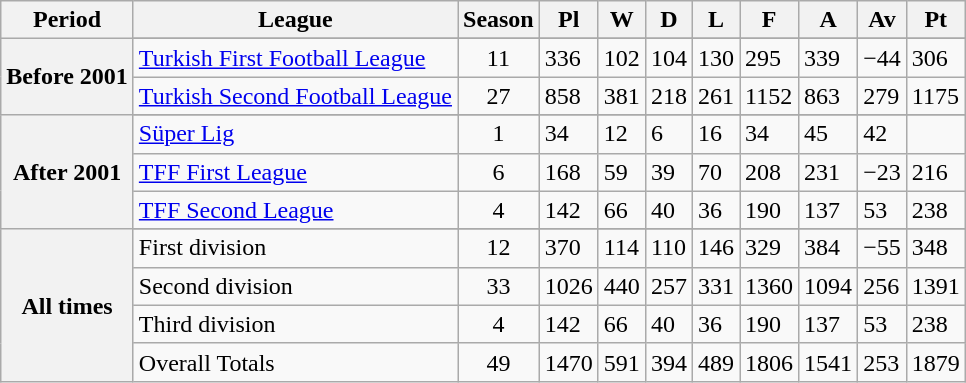<table class="wikitable">
<tr>
<th>Period</th>
<th>League</th>
<th>Season</th>
<th>Pl</th>
<th>W</th>
<th>D</th>
<th>L</th>
<th>F</th>
<th>A</th>
<th>Av</th>
<th>Pt</th>
</tr>
<tr>
<th rowspan=3>Before 2001</th>
</tr>
<tr>
<td><a href='#'>Turkish First Football League</a></td>
<td style="text-align:center">11</td>
<td>336</td>
<td>102</td>
<td>104</td>
<td>130</td>
<td>295</td>
<td>339</td>
<td>−44</td>
<td>306</td>
</tr>
<tr>
<td><a href='#'>Turkish Second Football League</a></td>
<td style="text-align:center">27</td>
<td>858</td>
<td>381</td>
<td>218</td>
<td>261</td>
<td>1152</td>
<td>863</td>
<td>279</td>
<td>1175</td>
</tr>
<tr>
<th rowspan=4>After 2001</th>
</tr>
<tr>
<td><a href='#'>Süper Lig</a></td>
<td style="text-align:center">1</td>
<td>34</td>
<td>12</td>
<td>6</td>
<td>16</td>
<td>34</td>
<td>45</td>
<td>42</td>
<td></td>
</tr>
<tr>
<td><a href='#'>TFF First League</a></td>
<td style="text-align:center">6</td>
<td>168</td>
<td>59</td>
<td>39</td>
<td>70</td>
<td>208</td>
<td>231</td>
<td>−23</td>
<td>216</td>
</tr>
<tr>
<td><a href='#'>TFF Second League</a></td>
<td style="text-align:center">4</td>
<td>142</td>
<td>66</td>
<td>40</td>
<td>36</td>
<td>190</td>
<td>137</td>
<td>53</td>
<td>238</td>
</tr>
<tr>
<th rowspan=5>All times</th>
</tr>
<tr>
<td>First division</td>
<td style="text-align:center">12</td>
<td>370</td>
<td>114</td>
<td>110</td>
<td>146</td>
<td>329</td>
<td>384</td>
<td>−55</td>
<td>348</td>
</tr>
<tr>
<td>Second division</td>
<td style="text-align:center">33</td>
<td>1026</td>
<td>440</td>
<td>257</td>
<td>331</td>
<td>1360</td>
<td>1094</td>
<td>256</td>
<td>1391</td>
</tr>
<tr>
<td>Third division</td>
<td style="text-align:center">4</td>
<td>142</td>
<td>66</td>
<td>40</td>
<td>36</td>
<td>190</td>
<td>137</td>
<td>53</td>
<td>238</td>
</tr>
<tr>
<td>Overall Totals</td>
<td style="text-align:center">49</td>
<td>1470</td>
<td>591</td>
<td>394</td>
<td>489</td>
<td>1806</td>
<td>1541</td>
<td>253</td>
<td>1879</td>
</tr>
</table>
